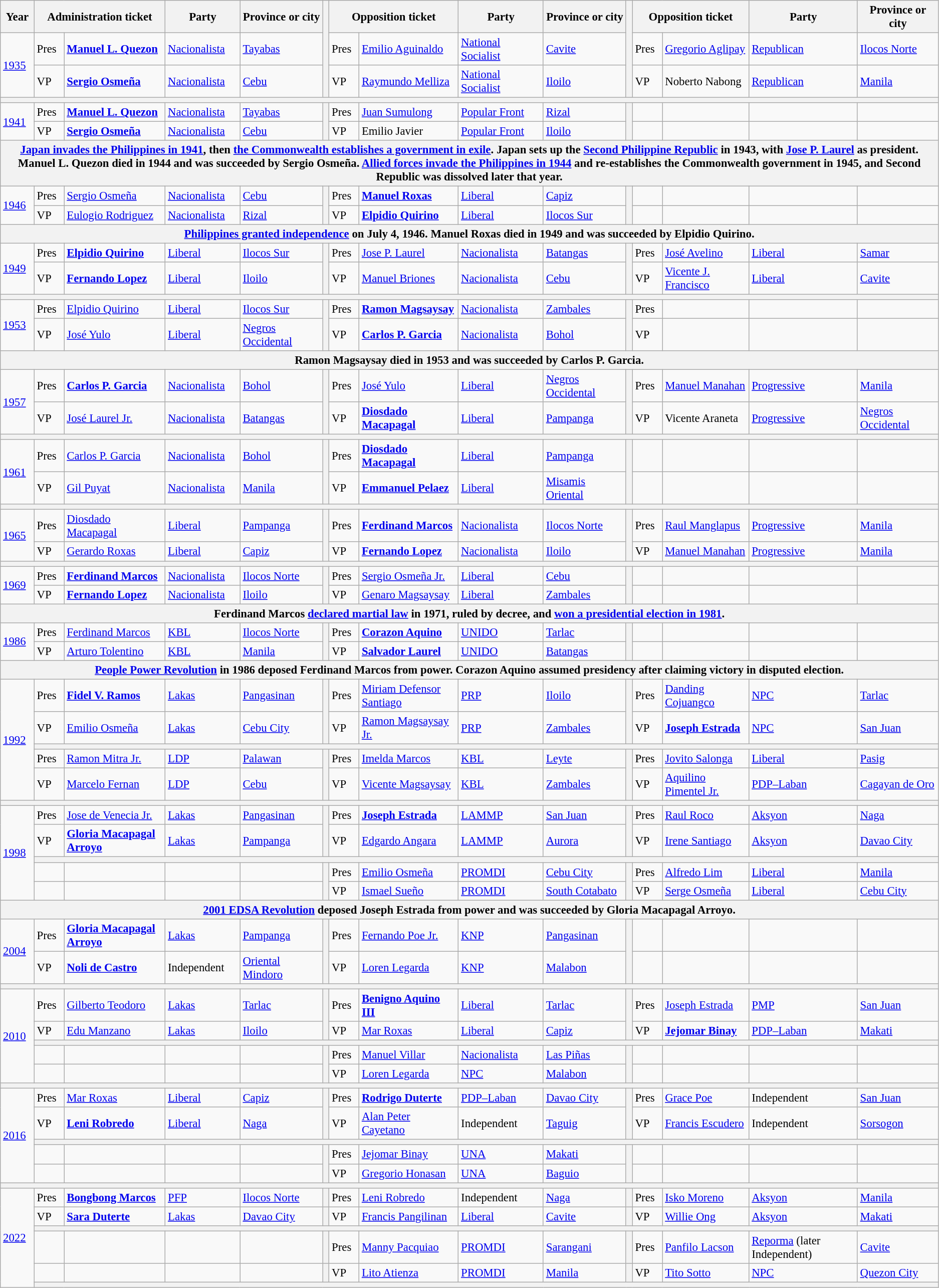<table class="wikitable" style="font-size:95%">
<tr>
<th>Year</th>
<th colspan="2">Administration ticket</th>
<th>Party</th>
<th>Province or city</th>
<th rowspan="3"></th>
<th colspan="2">Opposition ticket</th>
<th>Party</th>
<th>Province or city</th>
<th rowspan="3"></th>
<th colspan="2">Opposition ticket</th>
<th>Party</th>
<th>Province or city</th>
</tr>
<tr>
<td rowspan="2"><a href='#'>1935</a></td>
<td>Pres</td>
<td><strong><a href='#'>Manuel L. Quezon</a></strong></td>
<td><a href='#'>Nacionalista</a></td>
<td><a href='#'>Tayabas</a></td>
<td>Pres</td>
<td><a href='#'>Emilio Aguinaldo</a></td>
<td><a href='#'>National Socialist</a></td>
<td><a href='#'>Cavite</a></td>
<td>Pres</td>
<td><a href='#'>Gregorio Aglipay</a></td>
<td><a href='#'>Republican</a></td>
<td><a href='#'>Ilocos Norte</a></td>
</tr>
<tr>
<td>VP</td>
<td><strong><a href='#'>Sergio Osmeña</a></strong></td>
<td><a href='#'>Nacionalista</a></td>
<td><a href='#'>Cebu</a></td>
<td>VP</td>
<td><a href='#'>Raymundo Melliza</a></td>
<td><a href='#'>National Socialist</a></td>
<td><a href='#'>Iloilo</a></td>
<td>VP</td>
<td>Noberto Nabong</td>
<td><a href='#'>Republican</a></td>
<td><a href='#'>Manila</a></td>
</tr>
<tr>
<th colspan="15"></th>
</tr>
<tr>
<td rowspan="2"><a href='#'>1941</a></td>
<td>Pres</td>
<td><strong><a href='#'>Manuel L. Quezon</a></strong></td>
<td><a href='#'>Nacionalista</a></td>
<td><a href='#'>Tayabas</a></td>
<th rowspan="2"></th>
<td>Pres</td>
<td><a href='#'>Juan Sumulong</a></td>
<td><a href='#'>Popular Front</a></td>
<td><a href='#'>Rizal</a></td>
<th rowspan="2"></th>
<td></td>
<td></td>
<td></td>
<td></td>
</tr>
<tr>
<td>VP</td>
<td><strong><a href='#'>Sergio Osmeña</a></strong></td>
<td><a href='#'>Nacionalista</a></td>
<td><a href='#'>Cebu</a></td>
<td>VP</td>
<td>Emilio Javier</td>
<td><a href='#'>Popular Front</a></td>
<td><a href='#'>Iloilo</a></td>
<td></td>
<td></td>
<td></td>
<td></td>
</tr>
<tr>
<th colspan="15"><a href='#'>Japan invades the Philippines in 1941</a>, then <a href='#'>the Commonwealth establishes a government in exile</a>. Japan sets up the <a href='#'>Second Philippine Republic</a> in 1943, with <a href='#'>Jose P. Laurel</a> as president. Manuel L. Quezon died in 1944 and was succeeded by Sergio Osmeña. <a href='#'>Allied forces invade the Philippines in 1944</a> and re-establishes the Commonwealth government in 1945, and Second Republic was dissolved later that year.</th>
</tr>
<tr>
<td rowspan="2"><a href='#'>1946</a></td>
<td>Pres</td>
<td><a href='#'>Sergio Osmeña</a></td>
<td><a href='#'>Nacionalista</a></td>
<td><a href='#'>Cebu</a></td>
<th rowspan="2"></th>
<td>Pres</td>
<td><strong><a href='#'>Manuel Roxas</a></strong></td>
<td><a href='#'>Liberal</a></td>
<td><a href='#'>Capiz</a></td>
<th rowspan="2"></th>
<td></td>
<td></td>
<td></td>
<td></td>
</tr>
<tr>
<td>VP</td>
<td><a href='#'>Eulogio Rodriguez</a></td>
<td><a href='#'>Nacionalista</a></td>
<td><a href='#'>Rizal</a></td>
<td>VP</td>
<td><strong><a href='#'>Elpidio Quirino</a></strong></td>
<td><a href='#'>Liberal</a></td>
<td><a href='#'>Ilocos Sur</a></td>
<td></td>
<td></td>
<td></td>
<td></td>
</tr>
<tr>
<th colspan="15"><a href='#'>Philippines granted independence</a> on July 4, 1946. Manuel Roxas died in 1949 and was succeeded by Elpidio Quirino.</th>
</tr>
<tr>
<td rowspan="2"><a href='#'>1949</a></td>
<td>Pres</td>
<td><strong><a href='#'>Elpidio Quirino</a></strong></td>
<td><a href='#'>Liberal</a></td>
<td><a href='#'>Ilocos Sur</a></td>
<th rowspan="2"></th>
<td>Pres</td>
<td><a href='#'>Jose P. Laurel</a></td>
<td><a href='#'>Nacionalista</a></td>
<td><a href='#'>Batangas</a></td>
<th rowspan="2"></th>
<td>Pres</td>
<td><a href='#'>José Avelino</a></td>
<td><a href='#'>Liberal</a></td>
<td><a href='#'>Samar</a></td>
</tr>
<tr>
<td>VP</td>
<td><strong><a href='#'>Fernando Lopez</a></strong></td>
<td><a href='#'>Liberal</a></td>
<td><a href='#'>Iloilo</a></td>
<td>VP</td>
<td><a href='#'>Manuel Briones</a></td>
<td><a href='#'>Nacionalista</a></td>
<td><a href='#'>Cebu</a></td>
<td>VP</td>
<td><a href='#'>Vicente J. Francisco</a></td>
<td><a href='#'>Liberal</a></td>
<td><a href='#'>Cavite</a></td>
</tr>
<tr>
<th colspan="15"></th>
</tr>
<tr>
<td rowspan="2"><a href='#'>1953</a></td>
<td>Pres</td>
<td><a href='#'>Elpidio Quirino</a></td>
<td><a href='#'>Liberal</a></td>
<td><a href='#'>Ilocos Sur</a></td>
<th rowspan="2"></th>
<td>Pres</td>
<td><strong><a href='#'>Ramon Magsaysay</a></strong></td>
<td><a href='#'>Nacionalista</a></td>
<td><a href='#'>Zambales</a></td>
<th rowspan="2"></th>
<td>Pres</td>
<td></td>
<td></td>
<td></td>
</tr>
<tr>
<td>VP</td>
<td><a href='#'>José Yulo</a></td>
<td><a href='#'>Liberal</a></td>
<td><a href='#'>Negros Occidental</a></td>
<td>VP</td>
<td><strong><a href='#'>Carlos P. Garcia</a></strong></td>
<td><a href='#'>Nacionalista</a></td>
<td><a href='#'>Bohol</a></td>
<td>VP</td>
<td></td>
<td></td>
<td></td>
</tr>
<tr>
<th colspan="15">Ramon Magsaysay died in 1953 and was succeeded by Carlos P. Garcia.</th>
</tr>
<tr>
<td rowspan="2"><a href='#'>1957</a></td>
<td>Pres</td>
<td><strong><a href='#'>Carlos P. Garcia</a></strong></td>
<td><a href='#'>Nacionalista</a></td>
<td><a href='#'>Bohol</a></td>
<th rowspan="2"></th>
<td>Pres</td>
<td><a href='#'>José Yulo</a></td>
<td><a href='#'>Liberal</a></td>
<td><a href='#'>Negros Occidental</a></td>
<th rowspan="2"></th>
<td>Pres</td>
<td><a href='#'>Manuel Manahan</a></td>
<td><a href='#'>Progressive</a></td>
<td><a href='#'>Manila</a></td>
</tr>
<tr>
<td>VP</td>
<td><a href='#'>José Laurel Jr.</a></td>
<td><a href='#'>Nacionalista</a></td>
<td><a href='#'>Batangas</a></td>
<td>VP</td>
<td><strong><a href='#'>Diosdado Macapagal</a></strong></td>
<td><a href='#'>Liberal</a></td>
<td><a href='#'>Pampanga</a></td>
<td>VP</td>
<td>Vicente Araneta</td>
<td><a href='#'>Progressive</a></td>
<td><a href='#'>Negros Occidental</a></td>
</tr>
<tr>
<th colspan="15"></th>
</tr>
<tr>
<td rowspan="2"><a href='#'>1961</a></td>
<td>Pres</td>
<td><a href='#'>Carlos P. Garcia</a></td>
<td><a href='#'>Nacionalista</a></td>
<td><a href='#'>Bohol</a></td>
<th rowspan="2"></th>
<td>Pres</td>
<td><strong><a href='#'>Diosdado Macapagal</a></strong></td>
<td><a href='#'>Liberal</a></td>
<td><a href='#'>Pampanga</a></td>
<th rowspan="2"></th>
<td></td>
<td></td>
<td></td>
<td></td>
</tr>
<tr>
<td>VP</td>
<td><a href='#'>Gil Puyat</a></td>
<td><a href='#'>Nacionalista</a></td>
<td><a href='#'>Manila</a></td>
<td>VP</td>
<td><strong><a href='#'>Emmanuel Pelaez</a></strong></td>
<td><a href='#'>Liberal</a></td>
<td><a href='#'>Misamis Oriental</a></td>
<td></td>
<td></td>
<td></td>
<td></td>
</tr>
<tr>
<th colspan="15"></th>
</tr>
<tr>
<td rowspan="2"><a href='#'>1965</a></td>
<td>Pres</td>
<td><a href='#'>Diosdado Macapagal</a></td>
<td><a href='#'>Liberal</a></td>
<td><a href='#'>Pampanga</a></td>
<th rowspan="2"></th>
<td>Pres</td>
<td><strong><a href='#'>Ferdinand Marcos</a></strong></td>
<td><a href='#'>Nacionalista</a></td>
<td><a href='#'>Ilocos Norte</a></td>
<th rowspan="2"></th>
<td>Pres</td>
<td><a href='#'>Raul Manglapus</a></td>
<td><a href='#'>Progressive</a></td>
<td><a href='#'>Manila</a></td>
</tr>
<tr>
<td>VP</td>
<td><a href='#'>Gerardo Roxas</a></td>
<td><a href='#'>Liberal</a></td>
<td><a href='#'>Capiz</a></td>
<td>VP</td>
<td><strong><a href='#'>Fernando Lopez</a></strong></td>
<td><a href='#'>Nacionalista</a></td>
<td><a href='#'>Iloilo</a></td>
<td>VP</td>
<td><a href='#'>Manuel Manahan</a></td>
<td><a href='#'>Progressive</a></td>
<td><a href='#'>Manila</a></td>
</tr>
<tr>
<th colspan="15"></th>
</tr>
<tr>
<td rowspan="2"><a href='#'>1969</a></td>
<td>Pres</td>
<td><strong><a href='#'>Ferdinand Marcos</a></strong></td>
<td><a href='#'>Nacionalista</a></td>
<td><a href='#'>Ilocos Norte</a></td>
<th rowspan="2"></th>
<td>Pres</td>
<td><a href='#'>Sergio Osmeña Jr.</a></td>
<td><a href='#'>Liberal</a></td>
<td><a href='#'>Cebu</a></td>
<th rowspan="2"></th>
<td></td>
<td></td>
<td></td>
<td></td>
</tr>
<tr>
<td>VP</td>
<td><strong><a href='#'>Fernando Lopez</a></strong></td>
<td><a href='#'>Nacionalista</a></td>
<td><a href='#'>Iloilo</a></td>
<td>VP</td>
<td><a href='#'>Genaro Magsaysay</a></td>
<td><a href='#'>Liberal</a></td>
<td><a href='#'>Zambales</a></td>
<td></td>
<td></td>
<td></td>
<td></td>
</tr>
<tr>
<th colspan="15">Ferdinand Marcos <a href='#'>declared martial law</a> in 1971, ruled by decree, and <a href='#'>won a presidential election in 1981</a>.</th>
</tr>
<tr>
<td rowspan="2"><a href='#'>1986</a></td>
<td>Pres</td>
<td><a href='#'>Ferdinand Marcos</a></td>
<td><a href='#'>KBL</a></td>
<td><a href='#'>Ilocos Norte</a></td>
<th rowspan="2"></th>
<td>Pres</td>
<td><strong><a href='#'>Corazon Aquino</a></strong></td>
<td><a href='#'>UNIDO</a></td>
<td><a href='#'>Tarlac</a></td>
<th rowspan="2"></th>
<td></td>
<td></td>
<td></td>
<td></td>
</tr>
<tr>
<td>VP</td>
<td><a href='#'>Arturo Tolentino</a></td>
<td><a href='#'>KBL</a></td>
<td><a href='#'>Manila</a></td>
<td>VP</td>
<td><strong><a href='#'>Salvador Laurel</a></strong></td>
<td><a href='#'>UNIDO</a></td>
<td><a href='#'>Batangas</a></td>
<td></td>
<td></td>
<td></td>
<td></td>
</tr>
<tr>
<th colspan="15"><a href='#'>People Power Revolution</a> in 1986 deposed Ferdinand Marcos from power. Corazon Aquino assumed presidency after claiming victory in disputed election.</th>
</tr>
<tr>
<td rowspan="5"><a href='#'>1992</a></td>
<td>Pres</td>
<td><strong><a href='#'>Fidel V. Ramos</a></strong></td>
<td><a href='#'>Lakas</a></td>
<td><a href='#'>Pangasinan</a></td>
<th rowspan="2"></th>
<td>Pres</td>
<td><a href='#'>Miriam Defensor Santiago</a></td>
<td><a href='#'>PRP</a></td>
<td><a href='#'>Iloilo</a></td>
<th rowspan="2"></th>
<td>Pres</td>
<td><a href='#'>Danding Cojuangco</a></td>
<td><a href='#'>NPC</a></td>
<td><a href='#'>Tarlac</a></td>
</tr>
<tr>
<td>VP</td>
<td><a href='#'>Emilio Osmeña</a></td>
<td><a href='#'>Lakas</a></td>
<td><a href='#'>Cebu City</a></td>
<td>VP</td>
<td><a href='#'>Ramon Magsaysay Jr.</a></td>
<td><a href='#'>PRP</a></td>
<td><a href='#'>Zambales</a></td>
<td>VP</td>
<td><strong><a href='#'>Joseph Estrada</a></strong></td>
<td><a href='#'>NPC</a></td>
<td><a href='#'>San Juan</a></td>
</tr>
<tr>
<th colspan="14"></th>
</tr>
<tr>
<td>Pres</td>
<td><a href='#'>Ramon Mitra Jr.</a></td>
<td><a href='#'>LDP</a></td>
<td><a href='#'>Palawan</a></td>
<th rowspan="2"></th>
<td>Pres</td>
<td><a href='#'>Imelda Marcos</a></td>
<td><a href='#'>KBL</a></td>
<td><a href='#'>Leyte</a></td>
<th rowspan="2"></th>
<td>Pres</td>
<td><a href='#'>Jovito Salonga</a></td>
<td><a href='#'>Liberal</a></td>
<td><a href='#'>Pasig</a></td>
</tr>
<tr>
<td>VP</td>
<td><a href='#'>Marcelo Fernan</a></td>
<td><a href='#'>LDP</a></td>
<td><a href='#'>Cebu</a></td>
<td>VP</td>
<td><a href='#'>Vicente Magsaysay</a></td>
<td><a href='#'>KBL</a></td>
<td><a href='#'>Zambales</a></td>
<td>VP</td>
<td><a href='#'>Aquilino Pimentel Jr.</a></td>
<td><a href='#'>PDP–Laban</a></td>
<td><a href='#'>Cagayan de Oro</a></td>
</tr>
<tr>
<th colspan="15"></th>
</tr>
<tr>
<td rowspan="5"><a href='#'>1998</a></td>
<td>Pres</td>
<td><a href='#'>Jose de Venecia Jr.</a></td>
<td><a href='#'>Lakas</a></td>
<td><a href='#'>Pangasinan</a></td>
<th rowspan="2"></th>
<td>Pres</td>
<td><strong><a href='#'>Joseph Estrada</a></strong></td>
<td><a href='#'>LAMMP</a></td>
<td><a href='#'>San Juan</a></td>
<th rowspan="2"></th>
<td>Pres</td>
<td><a href='#'>Raul Roco</a></td>
<td><a href='#'>Aksyon</a></td>
<td><a href='#'>Naga</a></td>
</tr>
<tr>
<td>VP</td>
<td><strong><a href='#'>Gloria Macapagal Arroyo</a></strong></td>
<td><a href='#'>Lakas</a></td>
<td><a href='#'>Pampanga</a></td>
<td>VP</td>
<td><a href='#'>Edgardo Angara</a></td>
<td><a href='#'>LAMMP</a></td>
<td><a href='#'>Aurora</a></td>
<td>VP</td>
<td><a href='#'>Irene Santiago</a></td>
<td><a href='#'>Aksyon</a></td>
<td><a href='#'>Davao City</a></td>
</tr>
<tr>
<th colspan="14"></th>
</tr>
<tr>
<td></td>
<td></td>
<td></td>
<td></td>
<th rowspan="2"></th>
<td>Pres</td>
<td><a href='#'>Emilio Osmeña</a></td>
<td><a href='#'>PROMDI</a></td>
<td><a href='#'>Cebu City</a></td>
<th rowspan="2"></th>
<td>Pres</td>
<td><a href='#'>Alfredo Lim</a></td>
<td><a href='#'>Liberal</a></td>
<td><a href='#'>Manila</a></td>
</tr>
<tr>
<td></td>
<td></td>
<td></td>
<td></td>
<td>VP</td>
<td><a href='#'>Ismael Sueño</a></td>
<td><a href='#'>PROMDI</a></td>
<td><a href='#'>South Cotabato</a></td>
<td>VP</td>
<td><a href='#'>Serge Osmeña</a></td>
<td><a href='#'>Liberal</a></td>
<td><a href='#'>Cebu City</a></td>
</tr>
<tr>
<th colspan="15"><a href='#'>2001 EDSA Revolution</a> deposed Joseph Estrada from power and was succeeded by Gloria Macapagal Arroyo.</th>
</tr>
<tr>
<td rowspan="2"><a href='#'>2004</a></td>
<td>Pres</td>
<td><strong><a href='#'>Gloria Macapagal Arroyo</a></strong></td>
<td><a href='#'>Lakas</a></td>
<td><a href='#'>Pampanga</a></td>
<th rowspan="2"></th>
<td>Pres</td>
<td><a href='#'>Fernando Poe Jr.</a></td>
<td><a href='#'>KNP</a></td>
<td><a href='#'>Pangasinan</a></td>
<th rowspan="2"></th>
<td></td>
<td></td>
<td></td>
<td></td>
</tr>
<tr>
<td>VP</td>
<td><strong><a href='#'>Noli de Castro</a></strong></td>
<td>Independent</td>
<td><a href='#'>Oriental Mindoro</a></td>
<td>VP</td>
<td><a href='#'>Loren Legarda</a></td>
<td><a href='#'>KNP</a></td>
<td><a href='#'>Malabon</a></td>
<td></td>
<td></td>
<td></td>
<td></td>
</tr>
<tr>
<th colspan="15"></th>
</tr>
<tr>
<td rowspan="5"><a href='#'>2010</a></td>
<td>Pres</td>
<td><a href='#'>Gilberto Teodoro</a></td>
<td><a href='#'>Lakas</a></td>
<td><a href='#'>Tarlac</a></td>
<th rowspan="2"></th>
<td>Pres</td>
<td><strong><a href='#'>Benigno Aquino III</a></strong></td>
<td><a href='#'>Liberal</a></td>
<td><a href='#'>Tarlac</a></td>
<th rowspan="2"></th>
<td>Pres</td>
<td><a href='#'>Joseph Estrada</a></td>
<td><a href='#'>PMP</a></td>
<td><a href='#'>San Juan</a></td>
</tr>
<tr>
<td>VP</td>
<td><a href='#'>Edu Manzano</a></td>
<td><a href='#'>Lakas</a></td>
<td><a href='#'>Iloilo</a></td>
<td>VP</td>
<td><a href='#'>Mar Roxas</a></td>
<td><a href='#'>Liberal</a></td>
<td><a href='#'>Capiz</a></td>
<td>VP</td>
<td><strong><a href='#'>Jejomar Binay</a></strong></td>
<td><a href='#'>PDP–Laban</a></td>
<td><a href='#'>Makati</a></td>
</tr>
<tr>
<th colspan="14"></th>
</tr>
<tr>
<td></td>
<td></td>
<td></td>
<td></td>
<th rowspan="2"></th>
<td>Pres</td>
<td><a href='#'>Manuel Villar</a></td>
<td><a href='#'>Nacionalista</a></td>
<td><a href='#'>Las Piñas</a></td>
<th rowspan="2"></th>
<td></td>
<td></td>
<td></td>
<td></td>
</tr>
<tr>
<td></td>
<td></td>
<td></td>
<td></td>
<td>VP</td>
<td><a href='#'>Loren Legarda</a></td>
<td><a href='#'>NPC</a></td>
<td><a href='#'>Malabon</a></td>
<td></td>
<td></td>
<td></td>
<td></td>
</tr>
<tr>
<th colspan="15"></th>
</tr>
<tr>
<td rowspan="5"><a href='#'>2016</a></td>
<td>Pres</td>
<td><a href='#'>Mar Roxas</a></td>
<td><a href='#'>Liberal</a></td>
<td><a href='#'>Capiz</a></td>
<th rowspan="2"></th>
<td>Pres</td>
<td><strong><a href='#'>Rodrigo Duterte</a></strong></td>
<td><a href='#'>PDP–Laban</a></td>
<td><a href='#'>Davao City</a></td>
<th rowspan="2"></th>
<td>Pres</td>
<td><a href='#'>Grace Poe</a></td>
<td>Independent</td>
<td><a href='#'>San Juan</a></td>
</tr>
<tr>
<td>VP</td>
<td><strong><a href='#'>Leni Robredo</a></strong></td>
<td><a href='#'>Liberal</a></td>
<td><a href='#'>Naga</a></td>
<td>VP</td>
<td><a href='#'>Alan Peter Cayetano</a></td>
<td>Independent</td>
<td><a href='#'>Taguig</a></td>
<td>VP</td>
<td><a href='#'>Francis Escudero</a></td>
<td>Independent</td>
<td><a href='#'>Sorsogon</a></td>
</tr>
<tr>
<th colspan="14"></th>
</tr>
<tr>
<td></td>
<td></td>
<td></td>
<td></td>
<th rowspan="2"></th>
<td>Pres</td>
<td><a href='#'>Jejomar Binay</a></td>
<td><a href='#'>UNA</a></td>
<td><a href='#'>Makati</a></td>
<th rowspan="2"></th>
<td></td>
<td></td>
<td></td>
<td></td>
</tr>
<tr>
<td></td>
<td></td>
<td></td>
<td></td>
<td>VP</td>
<td><a href='#'>Gregorio Honasan</a></td>
<td><a href='#'>UNA</a></td>
<td><a href='#'>Baguio</a></td>
<td></td>
<td></td>
<td></td>
<td></td>
</tr>
<tr>
<th colspan="15"></th>
</tr>
<tr>
<td rowspan="6"><a href='#'>2022</a></td>
<td>Pres</td>
<td><strong><a href='#'>Bongbong Marcos</a></strong></td>
<td><a href='#'>PFP</a></td>
<td><a href='#'>Ilocos Norte</a></td>
<th></th>
<td>Pres</td>
<td><a href='#'>Leni Robredo</a></td>
<td>Independent</td>
<td><a href='#'>Naga</a></td>
<th></th>
<td>Pres</td>
<td><a href='#'>Isko Moreno</a></td>
<td><a href='#'>Aksyon</a></td>
<td><a href='#'>Manila</a></td>
</tr>
<tr>
<td>VP</td>
<td><strong><a href='#'>Sara Duterte</a></strong></td>
<td><a href='#'>Lakas</a></td>
<td><a href='#'>Davao City</a></td>
<th></th>
<td>VP</td>
<td><a href='#'>Francis Pangilinan</a></td>
<td><a href='#'>Liberal</a></td>
<td><a href='#'>Cavite</a></td>
<th></th>
<td>VP</td>
<td><a href='#'>Willie Ong</a></td>
<td><a href='#'>Aksyon</a></td>
<td><a href='#'>Makati</a></td>
</tr>
<tr>
<th colspan="14"></th>
</tr>
<tr>
<td></td>
<td></td>
<td></td>
<td></td>
<th></th>
<td>Pres</td>
<td><a href='#'>Manny Pacquiao</a></td>
<td><a href='#'>PROMDI</a></td>
<td><a href='#'>Sarangani</a></td>
<th></th>
<td>Pres</td>
<td><a href='#'>Panfilo Lacson</a></td>
<td><a href='#'>Reporma</a> (later Independent)</td>
<td><a href='#'>Cavite</a></td>
</tr>
<tr>
<td></td>
<td></td>
<td></td>
<td></td>
<th></th>
<td>VP</td>
<td><a href='#'>Lito Atienza</a></td>
<td><a href='#'>PROMDI</a></td>
<td><a href='#'>Manila</a></td>
<th></th>
<td>VP</td>
<td><a href='#'>Tito Sotto</a></td>
<td><a href='#'>NPC</a></td>
<td><a href='#'>Quezon City</a></td>
</tr>
<tr>
<th colspan="14"></th>
</tr>
</table>
